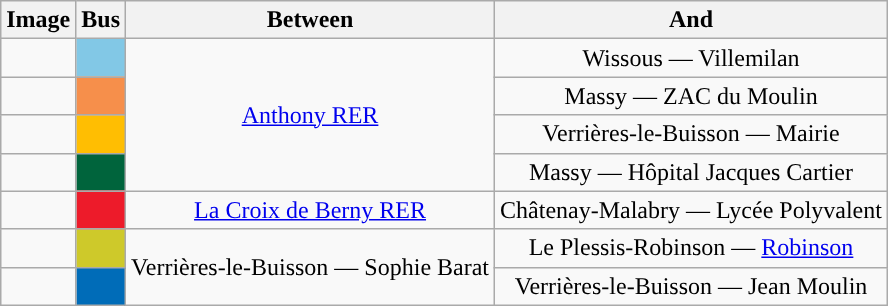<table class="wikitable alternance centre" style="text-align:center;">
<tr>
<th>Image</th>
<th>Bus</th>
<th>Between</th>
<th>And</th>
</tr>
<tr>
<td></td>
<td style="background:#82c8e6;"></td>
<td rowspan="4"><a href='#'>Anthony RER</a></td>
<td>Wissous — Villemilan</td>
</tr>
<tr>
<td></td>
<td style="background:#f68f4b;"></td>
<td>Massy — ZAC du Moulin</td>
</tr>
<tr>
<td></td>
<td style="background:#ffbe02;"></td>
<td>Verrières-le-Buisson — Mairie</td>
</tr>
<tr>
<td></td>
<td style="background:#00643c;"></td>
<td>Massy — Hôpital Jacques Cartier</td>
</tr>
<tr>
<td></td>
<td style="background:#ed1b2a;"></td>
<td><a href='#'>La Croix de Berny RER</a></td>
<td>Châtenay-Malabry — Lycée Polyvalent</td>
</tr>
<tr>
<td></td>
<td style="background:#cec92a;"></td>
<td rowspan="2">Verrières-le-Buisson — Sophie Barat</td>
<td>Le Plessis-Robinson — <a href='#'>Robinson</a></td>
</tr>
<tr>
<td></td>
<td style="background:#006cb8;"></td>
<td>Verrières-le-Buisson — Jean Moulin</td>
</tr>
</table>
